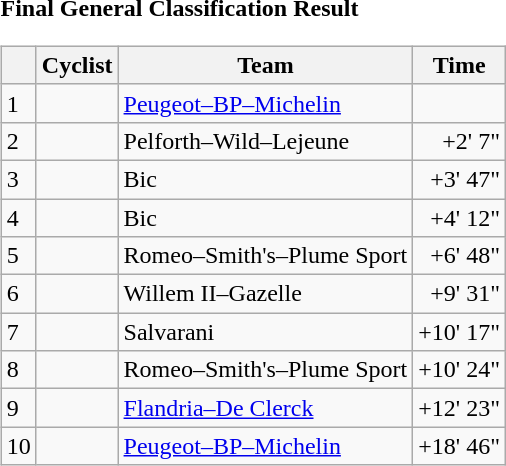<table>
<tr>
<td><strong>Final General Classification Result</strong><br><table class="wikitable">
<tr>
<th></th>
<th>Cyclist</th>
<th>Team</th>
<th>Time</th>
</tr>
<tr>
<td>1</td>
<td></td>
<td><a href='#'>Peugeot–BP–Michelin</a></td>
<td align="right"></td>
</tr>
<tr>
<td>2</td>
<td></td>
<td>Pelforth–Wild–Lejeune</td>
<td align="right">+2' 7"</td>
</tr>
<tr>
<td>3</td>
<td></td>
<td>Bic</td>
<td align="right">+3' 47"</td>
</tr>
<tr>
<td>4</td>
<td></td>
<td>Bic</td>
<td align="right">+4' 12"</td>
</tr>
<tr>
<td>5</td>
<td></td>
<td>Romeo–Smith's–Plume Sport</td>
<td align="right">+6' 48"</td>
</tr>
<tr>
<td>6</td>
<td></td>
<td>Willem II–Gazelle</td>
<td align="right">+9' 31"</td>
</tr>
<tr>
<td>7</td>
<td></td>
<td>Salvarani</td>
<td align="right">+10' 17"</td>
</tr>
<tr>
<td>8</td>
<td></td>
<td>Romeo–Smith's–Plume Sport</td>
<td align="right">+10' 24"</td>
</tr>
<tr>
<td>9</td>
<td></td>
<td><a href='#'>Flandria–De Clerck</a></td>
<td align="right">+12' 23"</td>
</tr>
<tr>
<td>10</td>
<td></td>
<td><a href='#'>Peugeot–BP–Michelin</a></td>
<td align="right">+18' 46"</td>
</tr>
</table>
</td>
</tr>
</table>
